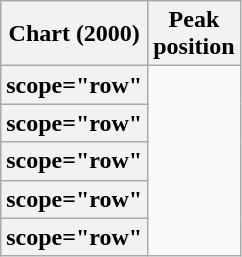<table class="wikitable sortable plainrowheaders">
<tr>
<th scope="col">Chart (2000)</th>
<th scope="col">Peak<br>position</th>
</tr>
<tr>
<th>scope="row" </th>
</tr>
<tr>
<th>scope="row" </th>
</tr>
<tr>
<th>scope="row" </th>
</tr>
<tr>
<th>scope="row" </th>
</tr>
<tr>
<th>scope="row" </th>
</tr>
</table>
